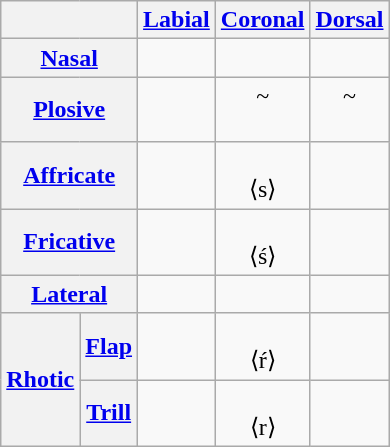<table class="wikitable" style="text-align:center;">
<tr>
<th colspan="2"></th>
<th><a href='#'>Labial</a></th>
<th><a href='#'>Coronal</a></th>
<th><a href='#'>Dorsal</a></th>
</tr>
<tr>
<th colspan="2"><a href='#'>Nasal</a></th>
<td><br></td>
<td><br></td>
<td></td>
</tr>
<tr>
<th colspan="2"><a href='#'>Plosive</a></th>
<td><br> <br>  </td>
<td>~<br> <br>  </td>
<td>~<br> <br>  </td>
</tr>
<tr>
<th colspan="2"><a href='#'>Affricate</a></th>
<td></td>
<td><br>⟨s⟩<br></td>
<td></td>
</tr>
<tr>
<th colspan="2"><a href='#'>Fricative</a></th>
<td></td>
<td><br>⟨ś⟩<br></td>
<td></td>
</tr>
<tr>
<th colspan="2"><a href='#'>Lateral</a></th>
<td></td>
<td><br></td>
<td></td>
</tr>
<tr>
<th rowspan="2"><a href='#'>Rhotic</a></th>
<th><a href='#'>Flap</a></th>
<td></td>
<td><br>⟨ŕ⟩<br></td>
<td></td>
</tr>
<tr>
<th><a href='#'>Trill</a></th>
<td></td>
<td><br>⟨r⟩<br></td>
<td></td>
</tr>
</table>
